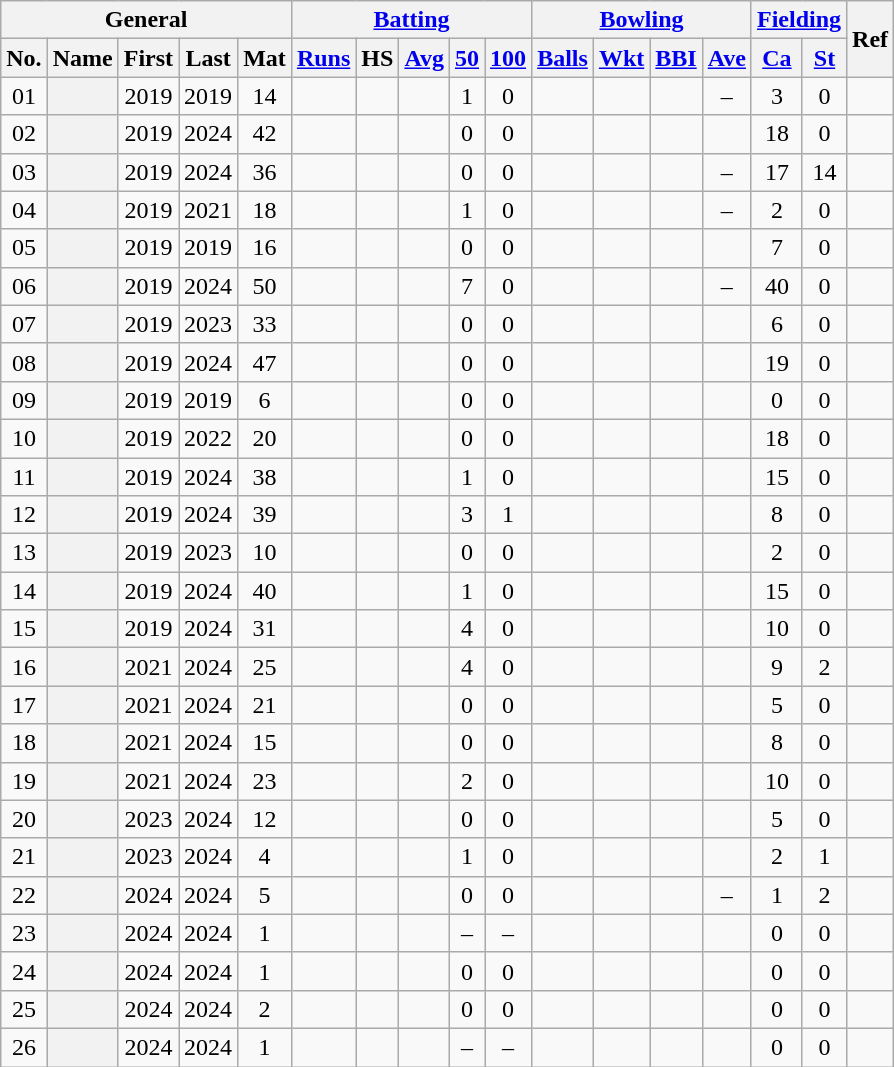<table class="wikitable plainrowheaders sortable">
<tr align="center">
<th scope="col" colspan=5 class="unsortable">General</th>
<th scope="col" colspan=5 class="unsortable"><a href='#'>Batting</a></th>
<th scope="col" colspan=4 class="unsortable"><a href='#'>Bowling</a></th>
<th scope="col" colspan=2 class="unsortable"><a href='#'>Fielding</a></th>
<th scope="col" rowspan=2 class="unsortable">Ref</th>
</tr>
<tr align="center">
<th scope="col">No.</th>
<th scope="col">Name</th>
<th scope="col">First</th>
<th scope="col">Last</th>
<th scope="col">Mat</th>
<th scope="col"><a href='#'>Runs</a></th>
<th scope="col">HS</th>
<th scope="col"><a href='#'>Avg</a></th>
<th scope="col"><a href='#'>50</a></th>
<th scope="col"><a href='#'>100</a></th>
<th scope="col"><a href='#'>Balls</a></th>
<th scope="col"><a href='#'>Wkt</a></th>
<th scope="col"><a href='#'>BBI</a></th>
<th scope="col"><a href='#'>Ave</a></th>
<th scope="col"><a href='#'>Ca</a></th>
<th scope="col"><a href='#'>St</a></th>
</tr>
<tr align="center">
<td><span>0</span>1</td>
<th scope="row" align="left"></th>
<td>2019</td>
<td>2019</td>
<td>14</td>
<td></td>
<td></td>
<td></td>
<td>1</td>
<td>0</td>
<td></td>
<td></td>
<td></td>
<td>–</td>
<td>3</td>
<td>0</td>
<td></td>
</tr>
<tr align="center">
<td><span>0</span>2</td>
<th scope="row" align="left"></th>
<td>2019</td>
<td>2024</td>
<td>42</td>
<td></td>
<td></td>
<td></td>
<td>0</td>
<td>0</td>
<td></td>
<td></td>
<td></td>
<td></td>
<td>18</td>
<td>0</td>
<td></td>
</tr>
<tr align="center">
<td><span>0</span>3</td>
<th scope="row" align="left"></th>
<td>2019</td>
<td>2024</td>
<td>36</td>
<td></td>
<td></td>
<td></td>
<td>0</td>
<td>0</td>
<td></td>
<td></td>
<td></td>
<td>–</td>
<td>17</td>
<td>14</td>
<td></td>
</tr>
<tr align="center">
<td><span>0</span>4</td>
<th scope="row" align="left"></th>
<td>2019</td>
<td>2021</td>
<td>18</td>
<td></td>
<td></td>
<td></td>
<td>1</td>
<td>0</td>
<td></td>
<td></td>
<td></td>
<td>–</td>
<td>2</td>
<td>0</td>
<td></td>
</tr>
<tr align="center">
<td><span>0</span>5</td>
<th scope="row" align="left"></th>
<td>2019</td>
<td>2019</td>
<td>16</td>
<td></td>
<td></td>
<td></td>
<td>0</td>
<td>0</td>
<td></td>
<td></td>
<td></td>
<td></td>
<td>7</td>
<td>0</td>
<td></td>
</tr>
<tr align="center">
<td><span>0</span>6</td>
<th scope="row" align="left"></th>
<td>2019</td>
<td>2024</td>
<td>50</td>
<td></td>
<td></td>
<td></td>
<td>7</td>
<td>0</td>
<td></td>
<td></td>
<td></td>
<td>–</td>
<td>40</td>
<td>0</td>
<td></td>
</tr>
<tr align="center">
<td><span>0</span>7</td>
<th scope="row" align="left"></th>
<td>2019</td>
<td>2023</td>
<td>33</td>
<td></td>
<td></td>
<td></td>
<td>0</td>
<td>0</td>
<td></td>
<td></td>
<td></td>
<td></td>
<td>6</td>
<td>0</td>
<td></td>
</tr>
<tr align="center">
<td><span>0</span>8</td>
<th scope="row" align="left"></th>
<td>2019</td>
<td>2024</td>
<td>47</td>
<td></td>
<td></td>
<td></td>
<td>0</td>
<td>0</td>
<td></td>
<td></td>
<td></td>
<td></td>
<td>19</td>
<td>0</td>
<td></td>
</tr>
<tr align="center">
<td><span>0</span>9</td>
<th scope="row" align="left"></th>
<td>2019</td>
<td>2019</td>
<td>6</td>
<td></td>
<td></td>
<td></td>
<td>0</td>
<td>0</td>
<td></td>
<td></td>
<td></td>
<td></td>
<td>0</td>
<td>0</td>
<td></td>
</tr>
<tr align="center">
<td>10</td>
<th scope="row" align="left"></th>
<td>2019</td>
<td>2022</td>
<td>20</td>
<td></td>
<td></td>
<td></td>
<td>0</td>
<td>0</td>
<td></td>
<td></td>
<td></td>
<td></td>
<td>18</td>
<td>0</td>
<td></td>
</tr>
<tr align="center">
<td>11</td>
<th scope="row" align="left"></th>
<td>2019</td>
<td>2024</td>
<td>38</td>
<td></td>
<td></td>
<td></td>
<td>1</td>
<td>0</td>
<td></td>
<td></td>
<td></td>
<td></td>
<td>15</td>
<td>0</td>
<td></td>
</tr>
<tr align="center">
<td>12</td>
<th scope="row" align="left"></th>
<td>2019</td>
<td>2024</td>
<td>39</td>
<td></td>
<td></td>
<td></td>
<td>3</td>
<td>1</td>
<td></td>
<td></td>
<td></td>
<td></td>
<td>8</td>
<td>0</td>
<td></td>
</tr>
<tr align="center">
<td>13</td>
<th scope="row" align="left"></th>
<td>2019</td>
<td>2023</td>
<td>10</td>
<td></td>
<td></td>
<td></td>
<td>0</td>
<td>0</td>
<td></td>
<td></td>
<td></td>
<td></td>
<td>2</td>
<td>0</td>
<td></td>
</tr>
<tr align="center">
<td>14</td>
<th scope="row" align="left"></th>
<td>2019</td>
<td>2024</td>
<td>40</td>
<td></td>
<td></td>
<td></td>
<td>1</td>
<td>0</td>
<td></td>
<td></td>
<td></td>
<td></td>
<td>15</td>
<td>0</td>
<td></td>
</tr>
<tr align="center">
<td>15</td>
<th scope="row" align="left"></th>
<td>2019</td>
<td>2024</td>
<td>31</td>
<td></td>
<td></td>
<td></td>
<td>4</td>
<td>0</td>
<td></td>
<td></td>
<td></td>
<td></td>
<td>10</td>
<td>0</td>
<td></td>
</tr>
<tr align="center">
<td>16</td>
<th scope="row" align="left"></th>
<td>2021</td>
<td>2024</td>
<td>25</td>
<td></td>
<td></td>
<td></td>
<td>4</td>
<td>0</td>
<td></td>
<td></td>
<td></td>
<td></td>
<td>9</td>
<td>2</td>
<td></td>
</tr>
<tr align="center">
<td>17</td>
<th scope="row" align="left"></th>
<td>2021</td>
<td>2024</td>
<td>21</td>
<td></td>
<td></td>
<td></td>
<td>0</td>
<td>0</td>
<td></td>
<td></td>
<td></td>
<td></td>
<td>5</td>
<td>0</td>
<td></td>
</tr>
<tr align="center">
<td>18</td>
<th scope="row" align="left"></th>
<td>2021</td>
<td>2024</td>
<td>15</td>
<td></td>
<td></td>
<td></td>
<td>0</td>
<td>0</td>
<td></td>
<td></td>
<td></td>
<td></td>
<td>8</td>
<td>0</td>
<td></td>
</tr>
<tr align="center">
<td>19</td>
<th scope="row" align="left"></th>
<td>2021</td>
<td>2024</td>
<td>23</td>
<td></td>
<td></td>
<td></td>
<td>2</td>
<td>0</td>
<td></td>
<td></td>
<td></td>
<td></td>
<td>10</td>
<td>0</td>
<td></td>
</tr>
<tr align="center">
<td>20</td>
<th scope="row" align="left"></th>
<td>2023</td>
<td>2024</td>
<td>12</td>
<td></td>
<td></td>
<td></td>
<td>0</td>
<td>0</td>
<td></td>
<td></td>
<td></td>
<td></td>
<td>5</td>
<td>0</td>
<td></td>
</tr>
<tr align="center">
<td>21</td>
<th scope="row" align="left"></th>
<td>2023</td>
<td>2024</td>
<td>4</td>
<td></td>
<td></td>
<td></td>
<td>1</td>
<td>0</td>
<td></td>
<td></td>
<td></td>
<td></td>
<td>2</td>
<td>1</td>
<td></td>
</tr>
<tr align="center">
<td>22</td>
<th scope="row" align="left"></th>
<td>2024</td>
<td>2024</td>
<td>5</td>
<td></td>
<td></td>
<td></td>
<td>0</td>
<td>0</td>
<td></td>
<td></td>
<td></td>
<td>–</td>
<td>1</td>
<td>2</td>
<td></td>
</tr>
<tr align="center">
<td>23</td>
<th scope="row" align="left"></th>
<td>2024</td>
<td>2024</td>
<td>1</td>
<td></td>
<td></td>
<td></td>
<td>–</td>
<td>–</td>
<td></td>
<td></td>
<td></td>
<td></td>
<td>0</td>
<td>0</td>
<td></td>
</tr>
<tr align="center">
<td>24</td>
<th scope="row" align="left"></th>
<td>2024</td>
<td>2024</td>
<td>1</td>
<td></td>
<td></td>
<td></td>
<td>0</td>
<td>0</td>
<td></td>
<td></td>
<td></td>
<td></td>
<td>0</td>
<td>0</td>
<td></td>
</tr>
<tr align="center">
<td>25</td>
<th scope="row" align="left"></th>
<td>2024</td>
<td>2024</td>
<td>2</td>
<td></td>
<td></td>
<td></td>
<td>0</td>
<td>0</td>
<td></td>
<td></td>
<td></td>
<td></td>
<td>0</td>
<td>0</td>
<td></td>
</tr>
<tr align="center">
<td>26</td>
<th scope="row" align="left"></th>
<td>2024</td>
<td>2024</td>
<td>1</td>
<td></td>
<td></td>
<td></td>
<td>–</td>
<td>–</td>
<td></td>
<td></td>
<td></td>
<td></td>
<td>0</td>
<td>0</td>
<td></td>
</tr>
</table>
